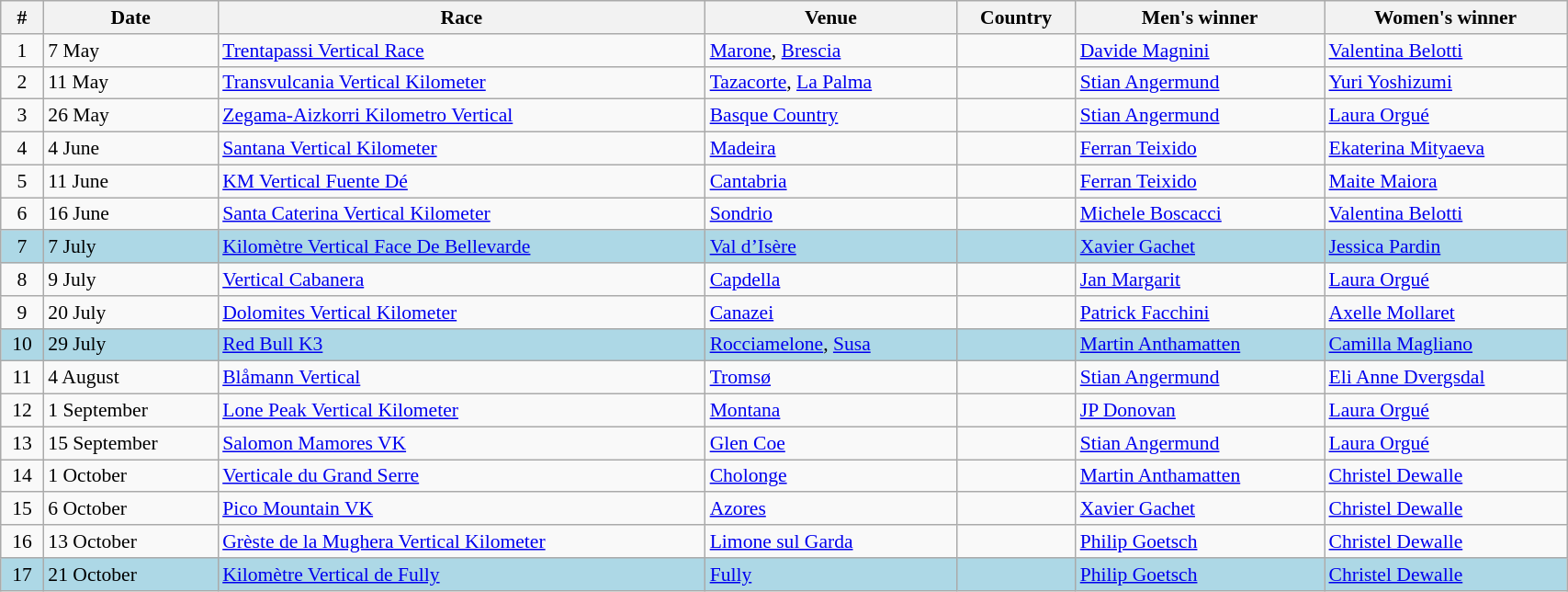<table class="wikitable" width=90% style="font-size:90%; text-align:left;">
<tr>
<th>#</th>
<th>Date</th>
<th>Race</th>
<th>Venue</th>
<th>Country</th>
<th>Men's winner</th>
<th>Women's winner</th>
</tr>
<tr>
<td align=center>1</td>
<td>7 May</td>
<td><a href='#'>Trentapassi Vertical Race</a></td>
<td><a href='#'>Marone</a>, <a href='#'>Brescia</a></td>
<td></td>
<td> <a href='#'>Davide Magnini</a></td>
<td> <a href='#'>Valentina Belotti</a></td>
</tr>
<tr>
<td align=center>2</td>
<td>11 May</td>
<td><a href='#'>Transvulcania Vertical Kilometer</a></td>
<td><a href='#'>Tazacorte</a>, <a href='#'>La Palma</a></td>
<td></td>
<td> <a href='#'>Stian Angermund</a></td>
<td> <a href='#'>Yuri Yoshizumi</a></td>
</tr>
<tr>
<td align=center>3</td>
<td>26 May</td>
<td><a href='#'>Zegama-Aizkorri Kilometro Vertical</a></td>
<td><a href='#'>Basque Country</a></td>
<td></td>
<td> <a href='#'>Stian Angermund</a></td>
<td> <a href='#'>Laura Orgué</a></td>
</tr>
<tr>
<td align=center>4</td>
<td>4 June</td>
<td><a href='#'>Santana Vertical Kilometer</a></td>
<td><a href='#'>Madeira</a></td>
<td></td>
<td> <a href='#'>Ferran Teixido</a></td>
<td> <a href='#'>Ekaterina Mityaeva</a></td>
</tr>
<tr>
<td align=center>5</td>
<td>11 June</td>
<td><a href='#'>KM Vertical Fuente Dé</a></td>
<td><a href='#'>Cantabria</a></td>
<td></td>
<td> <a href='#'>Ferran Teixido</a></td>
<td> <a href='#'>Maite Maiora</a></td>
</tr>
<tr>
<td align=center>6</td>
<td>16 June</td>
<td><a href='#'>Santa Caterina Vertical Kilometer</a></td>
<td><a href='#'>Sondrio</a></td>
<td></td>
<td> <a href='#'>Michele Boscacci</a></td>
<td> <a href='#'>Valentina Belotti</a></td>
</tr>
<tr bgcolor=lightblue>
<td align=center>7</td>
<td>7 July</td>
<td><a href='#'>Kilomètre Vertical Face De Bellevarde</a></td>
<td><a href='#'>Val d’Isère</a></td>
<td></td>
<td> <a href='#'>Xavier Gachet</a></td>
<td> <a href='#'>Jessica Pardin</a></td>
</tr>
<tr>
<td align=center>8</td>
<td>9 July</td>
<td><a href='#'>Vertical Cabanera</a></td>
<td><a href='#'>Capdella</a></td>
<td></td>
<td> <a href='#'>Jan Margarit</a></td>
<td> <a href='#'>Laura Orgué</a></td>
</tr>
<tr>
<td align=center>9</td>
<td>20 July</td>
<td><a href='#'>Dolomites Vertical Kilometer</a></td>
<td><a href='#'>Canazei</a></td>
<td></td>
<td> <a href='#'>Patrick Facchini</a></td>
<td> <a href='#'>Axelle Mollaret</a></td>
</tr>
<tr bgcolor=lightblue>
<td align=center>10</td>
<td>29 July</td>
<td><a href='#'>Red Bull K3</a></td>
<td><a href='#'>Rocciamelone</a>, <a href='#'>Susa</a></td>
<td></td>
<td> <a href='#'>Martin Anthamatten</a></td>
<td> <a href='#'>Camilla Magliano</a></td>
</tr>
<tr>
<td align=center>11</td>
<td>4 August</td>
<td><a href='#'>Blåmann Vertical</a></td>
<td><a href='#'>Tromsø</a></td>
<td></td>
<td> <a href='#'>Stian Angermund</a></td>
<td> <a href='#'>Eli Anne Dvergsdal</a></td>
</tr>
<tr>
<td align=center>12</td>
<td>1 September</td>
<td><a href='#'>Lone Peak Vertical Kilometer</a></td>
<td><a href='#'>Montana</a></td>
<td></td>
<td> <a href='#'>JP Donovan</a></td>
<td> <a href='#'>Laura Orgué</a></td>
</tr>
<tr>
<td align=center>13</td>
<td>15 September</td>
<td><a href='#'>Salomon Mamores VK</a></td>
<td><a href='#'>Glen Coe</a></td>
<td></td>
<td> <a href='#'>Stian Angermund</a></td>
<td> <a href='#'>Laura Orgué</a></td>
</tr>
<tr>
<td align=center>14</td>
<td>1 October</td>
<td><a href='#'>Verticale du Grand Serre</a></td>
<td><a href='#'>Cholonge</a></td>
<td></td>
<td> <a href='#'>Martin Anthamatten</a></td>
<td> <a href='#'>Christel Dewalle</a></td>
</tr>
<tr>
<td align=center>15</td>
<td>6 October</td>
<td><a href='#'>Pico Mountain VK</a></td>
<td><a href='#'>Azores</a></td>
<td></td>
<td> <a href='#'>Xavier Gachet</a></td>
<td> <a href='#'>Christel Dewalle</a></td>
</tr>
<tr>
<td align=center>16</td>
<td>13 October</td>
<td><a href='#'>Grèste de la Mughera Vertical Kilometer</a></td>
<td><a href='#'>Limone sul Garda</a></td>
<td></td>
<td> <a href='#'>Philip Goetsch</a></td>
<td> <a href='#'>Christel Dewalle</a></td>
</tr>
<tr bgcolor=lightblue>
<td align=center>17</td>
<td>21 October</td>
<td><a href='#'>Kilomètre Vertical de Fully</a></td>
<td><a href='#'>Fully</a></td>
<td></td>
<td> <a href='#'>Philip Goetsch</a></td>
<td> <a href='#'>Christel Dewalle</a></td>
</tr>
</table>
